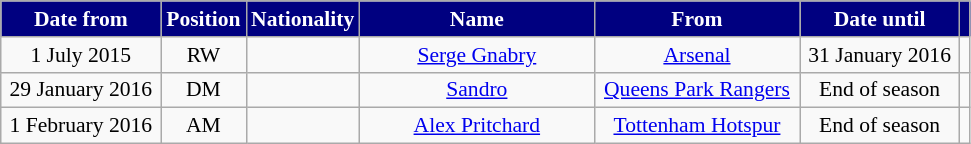<table class="wikitable" style="text-align:center; font-size:90%; ">
<tr>
<th style="background:#000080; color:#FFFFFF; width:100px;">Date from</th>
<th style="background:#000080; color:#FFFFFF; width:50px;">Position</th>
<th style="background:#000080; color:#FFFFFF; width:50px;">Nationality</th>
<th style="background:#000080; color:#FFFFFF; width:150px;">Name</th>
<th style="background:#000080; color:#FFFFFF; width:130px;">From</th>
<th style="background:#000080; color:#FFFFFF; width:100px;">Date until</th>
<th style="background:#000080; color:#FFFFFF;"></th>
</tr>
<tr>
<td>1 July 2015</td>
<td>RW</td>
<td></td>
<td><a href='#'>Serge Gnabry</a></td>
<td><a href='#'>Arsenal</a></td>
<td>31 January 2016</td>
<td></td>
</tr>
<tr>
<td>29 January 2016</td>
<td>DM</td>
<td></td>
<td><a href='#'>Sandro</a></td>
<td><a href='#'>Queens Park Rangers</a></td>
<td>End of season</td>
<td></td>
</tr>
<tr>
<td>1 February 2016</td>
<td>AM</td>
<td></td>
<td><a href='#'>Alex Pritchard</a></td>
<td><a href='#'>Tottenham Hotspur</a></td>
<td>End of season</td>
<td></td>
</tr>
</table>
